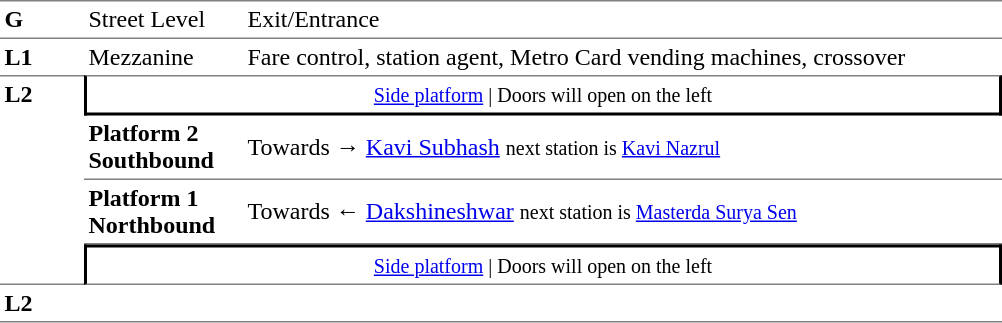<table table border=0 cellspacing=0 cellpadding=3>
<tr>
<td style="border-bottom:solid 1px gray;border-top:solid 1px gray;" width=50 valign=top><strong>G</strong></td>
<td style="border-top:solid 1px gray;border-bottom:solid 1px gray;" width=100 valign=top>Street Level</td>
<td style="border-top:solid 1px gray;border-bottom:solid 1px gray;" width=500 valign=top>Exit/Entrance</td>
</tr>
<tr>
<td valign=top><strong>L1</strong></td>
<td valign=top>Mezzanine</td>
<td valign=top>Fare control, station agent, Metro Card vending machines, crossover<br></td>
</tr>
<tr>
<td style="border-top:solid 1px gray;border-bottom:solid 1px gray;" width=50 rowspan=4 valign=top><strong>L2</strong></td>
<td style="border-top:solid 1px gray;border-right:solid 2px black;border-left:solid 2px black;border-bottom:solid 2px black;text-align:center;" colspan=2><small><a href='#'>Side platform</a> | Doors will open on the left </small></td>
</tr>
<tr>
<td width="100" style="border-bottom:solid 1px gray;"><span><strong>Platform 2</strong><br><strong>Southbound</strong></span></td>
<td width="500" style="border-bottom:solid 1px gray;">Towards → <a href='#'>Kavi Subhash</a> <small>next station is <a href='#'>Kavi Nazrul</a></small></td>
</tr>
<tr>
<td width="100" style="border-bottom:solid 1px gray;"><span><strong>Platform 1</strong><br><strong>Northbound</strong></span></td>
<td width="500" style="border-bottom:solid 1px gray;">Towards ← <a href='#'>Dakshineshwar</a> <small>next station is <a href='#'>Masterda Surya Sen</a></small></td>
</tr>
<tr>
<td style="border-top:solid 2px black;border-right:solid 2px black;border-left:solid 2px black;border-bottom:solid 1px gray;text-align:center;" colspan=2><small><a href='#'>Side platform</a> | Doors will open on the left </small></td>
</tr>
<tr>
<td style="border-bottom:solid 1px gray;" width=50 rowspan=2 valign=top><strong>L2</strong></td>
<td style="border-bottom:solid 1px gray;" width=100></td>
<td style="border-bottom:solid 1px gray;" width=500></td>
</tr>
<tr>
</tr>
</table>
